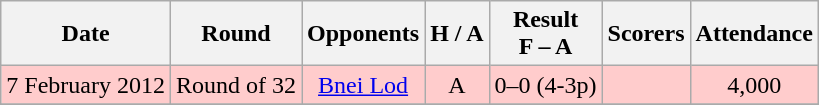<table class="wikitable" style="text-align:center">
<tr>
<th>Date</th>
<th>Round</th>
<th>Opponents</th>
<th>H / A</th>
<th>Result<br>F – A</th>
<th>Scorers</th>
<th>Attendance</th>
</tr>
<tr bgcolor="#ffcccc">
<td>7 February 2012</td>
<td>Round of 32</td>
<td><a href='#'>Bnei Lod</a></td>
<td>A</td>
<td>0–0 (4-3p)</td>
<td></td>
<td>4,000</td>
</tr>
<tr bgcolor="white">
</tr>
</table>
